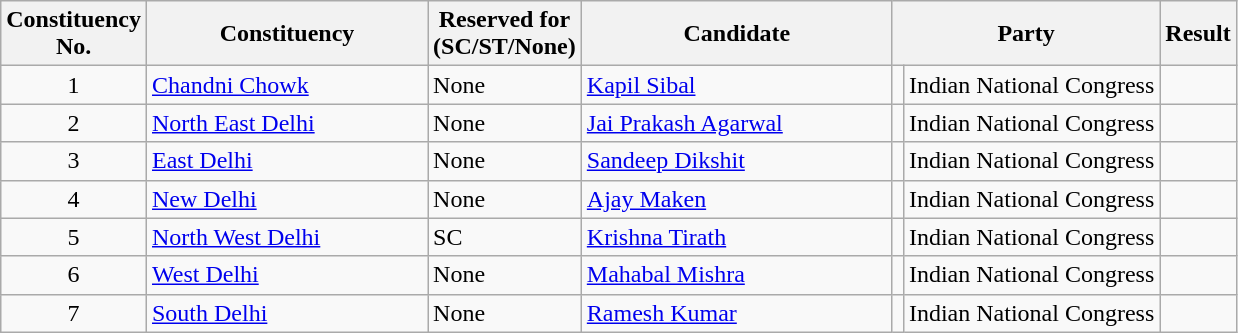<table class= "wikitable sortable">
<tr>
<th>Constituency <br> No.</th>
<th style="width:180px;">Constituency</th>
<th>Reserved for<br>(SC/ST/None)</th>
<th style="width:200px;">Candidate</th>
<th colspan="2">Party</th>
<th>Result</th>
</tr>
<tr>
<td align="center">1</td>
<td><a href='#'>Chandni Chowk</a></td>
<td>None</td>
<td><a href='#'>Kapil Sibal</a></td>
<td bgcolor=></td>
<td>Indian National Congress</td>
<td></td>
</tr>
<tr>
<td align="center">2</td>
<td><a href='#'>North East Delhi</a></td>
<td>None</td>
<td><a href='#'>Jai Prakash Agarwal</a></td>
<td bgcolor=></td>
<td>Indian National Congress</td>
<td></td>
</tr>
<tr>
<td align="center">3</td>
<td><a href='#'>East Delhi</a></td>
<td>None</td>
<td><a href='#'>Sandeep Dikshit</a></td>
<td bgcolor=></td>
<td>Indian National Congress</td>
<td></td>
</tr>
<tr>
<td align="center">4</td>
<td><a href='#'>New Delhi</a></td>
<td>None</td>
<td><a href='#'>Ajay Maken</a></td>
<td bgcolor=></td>
<td>Indian National Congress</td>
<td></td>
</tr>
<tr>
<td align="center">5</td>
<td><a href='#'>North West Delhi</a></td>
<td>SC</td>
<td><a href='#'>Krishna Tirath</a></td>
<td bgcolor=></td>
<td>Indian National Congress</td>
<td></td>
</tr>
<tr>
<td align="center">6</td>
<td><a href='#'>West Delhi</a></td>
<td>None</td>
<td><a href='#'>Mahabal Mishra</a></td>
<td bgcolor=></td>
<td>Indian National Congress</td>
<td></td>
</tr>
<tr>
<td align="center">7</td>
<td><a href='#'>South Delhi</a></td>
<td>None</td>
<td><a href='#'>Ramesh Kumar</a></td>
<td bgcolor=></td>
<td>Indian National Congress</td>
<td></td>
</tr>
</table>
